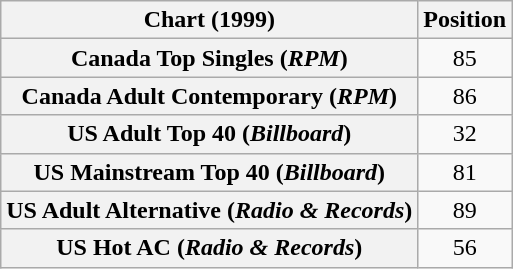<table class="wikitable sortable plainrowheaders" style="text-align:center">
<tr>
<th>Chart (1999)</th>
<th>Position</th>
</tr>
<tr>
<th scope="row">Canada Top Singles (<em>RPM</em>)</th>
<td>85</td>
</tr>
<tr>
<th scope="row">Canada Adult Contemporary (<em>RPM</em>)</th>
<td>86</td>
</tr>
<tr>
<th scope="row">US Adult Top 40 (<em>Billboard</em>)</th>
<td>32</td>
</tr>
<tr>
<th scope="row">US Mainstream Top 40 (<em>Billboard</em>)</th>
<td>81</td>
</tr>
<tr>
<th scope="row">US Adult Alternative (<em>Radio & Records</em>)</th>
<td>89</td>
</tr>
<tr>
<th scope="row">US Hot AC (<em>Radio & Records</em>)</th>
<td>56</td>
</tr>
</table>
